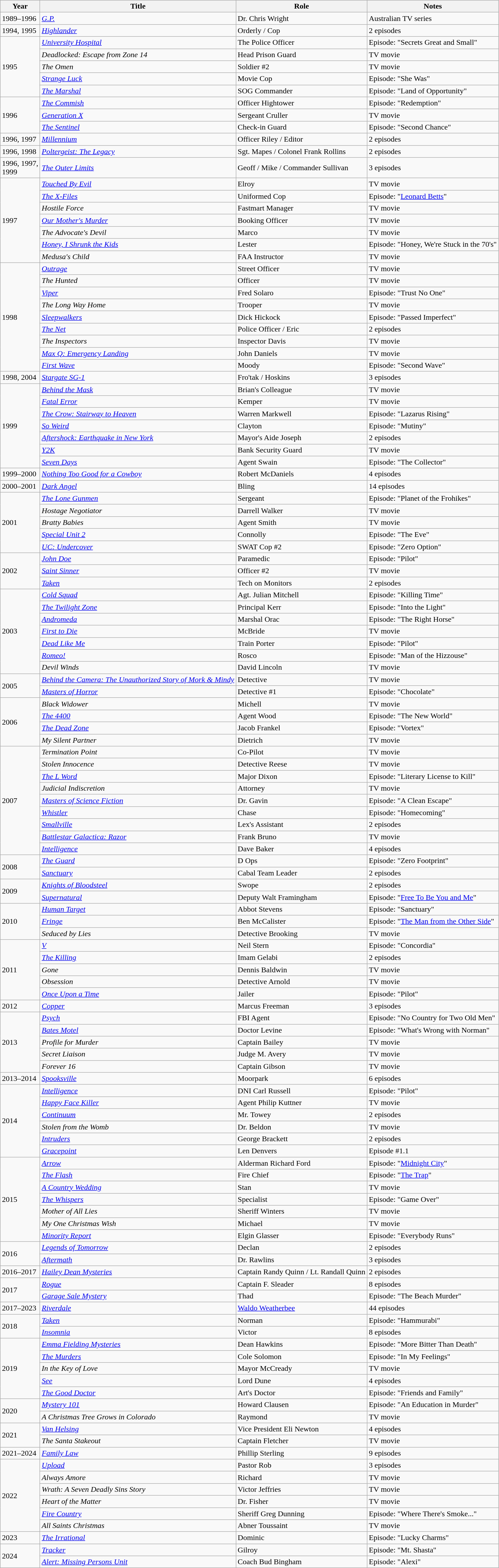<table class="wikitable sortable">
<tr>
<th>Year</th>
<th>Title</th>
<th>Role</th>
<th class="unsortable">Notes</th>
</tr>
<tr>
<td>1989–1996</td>
<td><em><a href='#'>G.P.</a></em></td>
<td>Dr. Chris Wright</td>
<td>Australian TV series</td>
</tr>
<tr>
<td>1994, 1995</td>
<td><em><a href='#'>Highlander</a></em></td>
<td>Orderly / Cop</td>
<td>2 episodes</td>
</tr>
<tr>
<td rowspan="5">1995</td>
<td><em><a href='#'>University Hospital</a></em></td>
<td>The Police Officer</td>
<td>Episode: "Secrets Great and Small"</td>
</tr>
<tr>
<td><em>Deadlocked: Escape from Zone 14</em></td>
<td>Head Prison Guard</td>
<td>TV movie</td>
</tr>
<tr>
<td><em>The Omen</em></td>
<td>Soldier #2</td>
<td>TV movie</td>
</tr>
<tr>
<td><em><a href='#'>Strange Luck</a></em></td>
<td>Movie Cop</td>
<td>Episode: "She Was"</td>
</tr>
<tr>
<td><em><a href='#'>The Marshal</a></em></td>
<td>SOG Commander</td>
<td>Episode: "Land of Opportunity"</td>
</tr>
<tr>
<td rowspan="3">1996</td>
<td><em><a href='#'>The Commish</a></em></td>
<td>Officer Hightower</td>
<td>Episode: "Redemption"</td>
</tr>
<tr>
<td><em><a href='#'>Generation X</a></em></td>
<td>Sergeant Cruller</td>
<td>TV movie</td>
</tr>
<tr>
<td><em><a href='#'>The Sentinel</a></em></td>
<td>Check-in Guard</td>
<td>Episode: "Second Chance"</td>
</tr>
<tr>
<td>1996, 1997</td>
<td><em><a href='#'>Millennium</a></em></td>
<td>Officer Riley / Editor</td>
<td>2 episodes</td>
</tr>
<tr>
<td>1996, 1998</td>
<td><em><a href='#'>Poltergeist: The Legacy</a></em></td>
<td>Sgt. Mapes / Colonel Frank Rollins</td>
<td>2 episodes</td>
</tr>
<tr>
<td>1996, 1997,<br>1999</td>
<td><em><a href='#'>The Outer Limits</a></em></td>
<td>Geoff / Mike / Commander Sullivan</td>
<td>3 episodes</td>
</tr>
<tr>
<td rowspan="7">1997</td>
<td><em><a href='#'>Touched By Evil</a></em></td>
<td>Elroy</td>
<td>TV movie</td>
</tr>
<tr>
<td><em><a href='#'>The X-Files</a></em></td>
<td>Uniformed Cop</td>
<td>Episode: "<a href='#'>Leonard Betts</a>"</td>
</tr>
<tr>
<td><em>Hostile Force</em></td>
<td>Fastmart Manager</td>
<td>TV movie</td>
</tr>
<tr>
<td><em><a href='#'>Our Mother's Murder</a></em></td>
<td>Booking Officer</td>
<td>TV movie</td>
</tr>
<tr>
<td><em>The Advocate's Devil</em></td>
<td>Marco</td>
<td>TV movie</td>
</tr>
<tr>
<td><em><a href='#'>Honey, I Shrunk the Kids</a></em></td>
<td>Lester</td>
<td>Episode: "Honey, We're Stuck in the 70's"</td>
</tr>
<tr>
<td><em>Medusa's Child</em></td>
<td>FAA Instructor</td>
<td>TV movie</td>
</tr>
<tr>
<td rowspan="9">1998</td>
<td><em><a href='#'>Outrage</a></em></td>
<td>Street Officer</td>
<td>TV movie</td>
</tr>
<tr>
<td><em>The Hunted</em></td>
<td>Officer</td>
<td>TV movie</td>
</tr>
<tr>
<td><em><a href='#'>Viper</a></em></td>
<td>Fred Solaro</td>
<td>Episode: "Trust No One"</td>
</tr>
<tr>
<td><em>The Long Way Home</em></td>
<td>Trooper</td>
<td>TV movie</td>
</tr>
<tr>
<td><em><a href='#'>Sleepwalkers</a></em></td>
<td>Dick Hickock</td>
<td>Episode: "Passed Imperfect"</td>
</tr>
<tr>
<td><em><a href='#'>The Net</a></em></td>
<td>Police Officer / Eric</td>
<td>2 episodes</td>
</tr>
<tr>
<td><em>The Inspectors</em></td>
<td>Inspector Davis</td>
<td>TV movie</td>
</tr>
<tr>
<td><em><a href='#'>Max Q: Emergency Landing</a></em></td>
<td>John Daniels</td>
<td>TV movie</td>
</tr>
<tr>
<td><em><a href='#'>First Wave</a></em></td>
<td>Moody</td>
<td>Episode: "Second Wave"</td>
</tr>
<tr>
<td>1998, 2004</td>
<td><em><a href='#'>Stargate SG-1</a></em></td>
<td>Fro'tak / Hoskins</td>
<td>3 episodes</td>
</tr>
<tr>
<td rowspan="7">1999</td>
<td><em><a href='#'>Behind the Mask</a></em></td>
<td>Brian's Colleague</td>
<td>TV movie</td>
</tr>
<tr>
<td><em><a href='#'>Fatal Error</a></em></td>
<td>Kemper</td>
<td>TV movie</td>
</tr>
<tr>
<td><em><a href='#'>The Crow: Stairway to Heaven</a></em></td>
<td>Warren Markwell</td>
<td>Episode: "Lazarus Rising"</td>
</tr>
<tr>
<td><em><a href='#'>So Weird</a></em></td>
<td>Clayton</td>
<td>Episode: "Mutiny"</td>
</tr>
<tr>
<td><em><a href='#'>Aftershock: Earthquake in New York</a></em></td>
<td>Mayor's Aide Joseph</td>
<td>2 episodes</td>
</tr>
<tr>
<td><em><a href='#'>Y2K</a></em></td>
<td>Bank Security Guard</td>
<td>TV movie</td>
</tr>
<tr>
<td><em><a href='#'>Seven Days</a></em></td>
<td>Agent Swain</td>
<td>Episode: "The Collector"</td>
</tr>
<tr>
<td>1999–2000</td>
<td><em><a href='#'>Nothing Too Good for a Cowboy</a></em></td>
<td>Robert McDaniels</td>
<td>4 episodes</td>
</tr>
<tr>
<td>2000–2001</td>
<td><em><a href='#'>Dark Angel</a></em></td>
<td>Bling</td>
<td>14 episodes</td>
</tr>
<tr>
<td rowspan="5">2001</td>
<td><em><a href='#'>The Lone Gunmen</a></em></td>
<td>Sergeant</td>
<td>Episode: "Planet of the Frohikes"</td>
</tr>
<tr>
<td><em>Hostage Negotiator</em></td>
<td>Darrell Walker</td>
<td>TV movie</td>
</tr>
<tr>
<td><em>Bratty Babies</em></td>
<td>Agent Smith</td>
<td>TV movie</td>
</tr>
<tr>
<td><em><a href='#'>Special Unit 2</a></em></td>
<td>Connolly</td>
<td>Episode: "The Eve"</td>
</tr>
<tr>
<td><em><a href='#'>UC: Undercover</a></em></td>
<td>SWAT Cop #2</td>
<td>Episode: "Zero Option"</td>
</tr>
<tr>
<td rowspan="3">2002</td>
<td><em><a href='#'>John Doe</a></em></td>
<td>Paramedic</td>
<td>Episode: "Pilot"</td>
</tr>
<tr>
<td><em><a href='#'>Saint Sinner</a></em></td>
<td>Officer #2</td>
<td>TV movie</td>
</tr>
<tr>
<td><em><a href='#'>Taken</a></em></td>
<td>Tech on Monitors</td>
<td>2 episodes</td>
</tr>
<tr>
<td rowspan="7">2003</td>
<td><em><a href='#'>Cold Squad</a></em></td>
<td>Agt. Julian Mitchell</td>
<td>Episode: "Killing Time"</td>
</tr>
<tr>
<td><em><a href='#'>The Twilight Zone</a></em></td>
<td>Principal Kerr</td>
<td>Episode: "Into the Light"</td>
</tr>
<tr>
<td><em><a href='#'>Andromeda</a></em></td>
<td>Marshal Orac</td>
<td>Episode: "The Right Horse"</td>
</tr>
<tr>
<td><em><a href='#'>First to Die</a></em></td>
<td>McBride</td>
<td>TV movie</td>
</tr>
<tr>
<td><em><a href='#'>Dead Like Me</a></em></td>
<td>Train Porter</td>
<td>Episode: "Pilot"</td>
</tr>
<tr>
<td><em><a href='#'>Romeo!</a></em></td>
<td>Rosco</td>
<td>Episode: "Man of the Hizzouse"</td>
</tr>
<tr>
<td><em>Devil Winds</em></td>
<td>David Lincoln</td>
<td>TV movie</td>
</tr>
<tr>
<td rowspan="2">2005</td>
<td><em><a href='#'>Behind the Camera: The Unauthorized Story of Mork & Mindy</a></em></td>
<td>Detective</td>
<td>TV movie</td>
</tr>
<tr>
<td><em><a href='#'>Masters of Horror</a></em></td>
<td>Detective #1</td>
<td>Episode: "Chocolate"</td>
</tr>
<tr>
<td rowspan="4">2006</td>
<td><em>Black Widower</em></td>
<td>Michell</td>
<td>TV movie</td>
</tr>
<tr>
<td><em><a href='#'>The 4400</a></em></td>
<td>Agent Wood</td>
<td>Episode: "The New World"</td>
</tr>
<tr>
<td><em><a href='#'>The Dead Zone</a></em></td>
<td>Jacob Frankel</td>
<td>Episode: "Vortex"</td>
</tr>
<tr>
<td><em>My Silent Partner</em></td>
<td>Dietrich</td>
<td>TV movie</td>
</tr>
<tr>
<td rowspan="9">2007</td>
<td><em>Termination Point</em></td>
<td>Co-Pilot</td>
<td>TV movie</td>
</tr>
<tr>
<td><em>Stolen Innocence</em></td>
<td>Detective Reese</td>
<td>TV movie</td>
</tr>
<tr>
<td><em><a href='#'>The L Word</a></em></td>
<td>Major Dixon</td>
<td>Episode: "Literary License to Kill"</td>
</tr>
<tr>
<td><em>Judicial Indiscretion</em></td>
<td>Attorney</td>
<td>TV movie</td>
</tr>
<tr>
<td><em><a href='#'>Masters of Science Fiction</a></em></td>
<td>Dr. Gavin</td>
<td>Episode: "A Clean Escape"</td>
</tr>
<tr>
<td><em><a href='#'>Whistler</a></em></td>
<td>Chase</td>
<td>Episode: "Homecoming"</td>
</tr>
<tr>
<td><em><a href='#'>Smallville</a></em></td>
<td>Lex's Assistant</td>
<td>2 episodes</td>
</tr>
<tr>
<td><em><a href='#'>Battlestar Galactica: Razor</a></em></td>
<td>Frank Bruno</td>
<td>TV movie</td>
</tr>
<tr>
<td><em><a href='#'>Intelligence</a></em></td>
<td>Dave Baker</td>
<td>4 episodes</td>
</tr>
<tr>
<td rowspan="2">2008</td>
<td><em><a href='#'>The Guard</a></em></td>
<td>D Ops</td>
<td>Episode: "Zero Footprint"</td>
</tr>
<tr>
<td><em><a href='#'>Sanctuary</a></em></td>
<td>Cabal Team Leader</td>
<td>2 episodes</td>
</tr>
<tr>
<td rowspan="2">2009</td>
<td><em><a href='#'>Knights of Bloodsteel</a></em></td>
<td>Swope</td>
<td>2 episodes</td>
</tr>
<tr>
<td><em><a href='#'>Supernatural</a></em></td>
<td>Deputy Walt Framingham</td>
<td>Episode: "<a href='#'>Free To Be You and Me</a>"</td>
</tr>
<tr>
<td rowspan="3">2010</td>
<td><em><a href='#'>Human Target</a></em></td>
<td>Abbot Stevens</td>
<td>Episode: "Sanctuary"</td>
</tr>
<tr>
<td><em><a href='#'>Fringe</a></em></td>
<td>Ben McCalister</td>
<td>Episode: "<a href='#'>The Man from the Other Side</a>"</td>
</tr>
<tr>
<td><em>Seduced by Lies</em></td>
<td>Detective Brooking</td>
<td>TV movie</td>
</tr>
<tr>
<td rowspan="5">2011</td>
<td><em><a href='#'>V</a></em></td>
<td>Neil Stern</td>
<td>Episode: "Concordia"</td>
</tr>
<tr>
<td><em><a href='#'>The Killing</a></em></td>
<td>Imam Gelabi</td>
<td>2 episodes</td>
</tr>
<tr>
<td><em>Gone</em></td>
<td>Dennis Baldwin</td>
<td>TV movie</td>
</tr>
<tr>
<td><em>Obsession</em></td>
<td>Detective Arnold</td>
<td>TV movie</td>
</tr>
<tr>
<td><em><a href='#'>Once Upon a Time</a></em></td>
<td>Jailer</td>
<td>Episode: "Pilot"</td>
</tr>
<tr>
<td>2012</td>
<td><em><a href='#'>Copper</a></em></td>
<td>Marcus Freeman</td>
<td>3 episodes</td>
</tr>
<tr>
<td rowspan="5">2013</td>
<td><em><a href='#'>Psych</a></em></td>
<td>FBI Agent</td>
<td>Episode: "No Country for Two Old Men"</td>
</tr>
<tr>
<td><em><a href='#'>Bates Motel</a></em></td>
<td>Doctor Levine</td>
<td>Episode: "What's Wrong with Norman"</td>
</tr>
<tr>
<td><em>Profile for Murder</em></td>
<td>Captain Bailey</td>
<td>TV movie</td>
</tr>
<tr>
<td><em>Secret Liaison</em></td>
<td>Judge M. Avery</td>
<td>TV movie</td>
</tr>
<tr>
<td><em>Forever 16</em></td>
<td>Captain Gibson</td>
<td>TV movie</td>
</tr>
<tr>
<td>2013–2014</td>
<td><em><a href='#'>Spooksville</a></em></td>
<td>Moorpark</td>
<td>6 episodes</td>
</tr>
<tr>
<td rowspan="6">2014</td>
<td><em><a href='#'>Intelligence</a></em></td>
<td>DNI Carl Russell</td>
<td>Episode: "Pilot"</td>
</tr>
<tr>
<td><em><a href='#'>Happy Face Killer</a></em></td>
<td>Agent Philip Kuttner</td>
<td>TV movie</td>
</tr>
<tr>
<td><em><a href='#'>Continuum</a></em></td>
<td>Mr. Towey</td>
<td>2 episodes</td>
</tr>
<tr>
<td><em>Stolen from the Womb</em></td>
<td>Dr. Beldon</td>
<td>TV movie</td>
</tr>
<tr>
<td><em><a href='#'>Intruders</a></em></td>
<td>George Brackett</td>
<td>2 episodes</td>
</tr>
<tr>
<td><em><a href='#'>Gracepoint</a></em></td>
<td>Len Denvers</td>
<td>Episode #1.1</td>
</tr>
<tr>
<td rowspan="7">2015</td>
<td><em><a href='#'>Arrow</a></em></td>
<td>Alderman Richard Ford</td>
<td>Episode: "<a href='#'>Midnight City</a>"</td>
</tr>
<tr>
<td><em><a href='#'>The Flash</a></em></td>
<td>Fire Chief</td>
<td>Episode: "<a href='#'>The Trap</a>"</td>
</tr>
<tr>
<td><em><a href='#'>A Country Wedding</a></em></td>
<td>Stan</td>
<td>TV movie</td>
</tr>
<tr>
<td><em><a href='#'>The Whispers</a></em></td>
<td>Specialist</td>
<td>Episode: "Game Over"</td>
</tr>
<tr>
<td><em>Mother of All Lies</em></td>
<td>Sheriff Winters</td>
<td>TV movie</td>
</tr>
<tr>
<td><em>My One Christmas Wish</em></td>
<td>Michael</td>
<td>TV movie</td>
</tr>
<tr>
<td><em><a href='#'>Minority Report</a></em></td>
<td>Elgin Glasser</td>
<td>Episode: "Everybody Runs"</td>
</tr>
<tr>
<td rowspan="2">2016</td>
<td><em><a href='#'>Legends of Tomorrow</a></em></td>
<td>Declan</td>
<td>2 episodes</td>
</tr>
<tr>
<td><em><a href='#'>Aftermath</a></em></td>
<td>Dr. Rawlins</td>
<td>3 episodes</td>
</tr>
<tr>
<td>2016–2017</td>
<td><em><a href='#'>Hailey Dean Mysteries</a></em></td>
<td>Captain Randy Quinn / Lt. Randall Quinn</td>
<td>2 episodes</td>
</tr>
<tr>
<td rowspan="2">2017</td>
<td><em><a href='#'>Rogue</a></em></td>
<td>Captain F. Sleader</td>
<td>8 episodes</td>
</tr>
<tr>
<td><em><a href='#'>Garage Sale Mystery</a></em></td>
<td>Thad</td>
<td>Episode: "The Beach Murder"</td>
</tr>
<tr>
<td>2017–2023</td>
<td><em><a href='#'>Riverdale</a></em></td>
<td><a href='#'>Waldo Weatherbee</a></td>
<td>44 episodes</td>
</tr>
<tr>
<td rowspan="2">2018</td>
<td><em><a href='#'>Taken</a></em></td>
<td>Norman</td>
<td>Episode: "Hammurabi"</td>
</tr>
<tr>
<td><em><a href='#'>Insomnia</a></em></td>
<td>Victor</td>
<td>8 episodes</td>
</tr>
<tr>
<td rowspan="5">2019</td>
<td><em><a href='#'>Emma Fielding Mysteries</a></em></td>
<td>Dean Hawkins</td>
<td>Episode: "More Bitter Than Death"</td>
</tr>
<tr>
<td><em><a href='#'>The Murders</a></em></td>
<td>Cole Solomon</td>
<td>Episode: "In My Feelings"</td>
</tr>
<tr>
<td><em>In the Key of Love</em></td>
<td>Mayor McCready</td>
<td>TV movie</td>
</tr>
<tr>
<td><em><a href='#'>See</a></em></td>
<td>Lord Dune</td>
<td>4 episodes</td>
</tr>
<tr>
<td><em><a href='#'>The Good Doctor</a></em></td>
<td>Art's Doctor</td>
<td>Episode: "Friends and Family"</td>
</tr>
<tr>
<td rowspan="2">2020</td>
<td><em><a href='#'>Mystery 101</a></em></td>
<td>Howard Clausen</td>
<td>Episode: "An Education in Murder"</td>
</tr>
<tr>
<td><em>A Christmas Tree Grows in Colorado</em></td>
<td>Raymond</td>
<td>TV movie</td>
</tr>
<tr>
<td rowspan="2">2021</td>
<td><em><a href='#'>Van Helsing</a></em></td>
<td>Vice President Eli Newton</td>
<td>4 episodes</td>
</tr>
<tr>
<td><em>The Santa Stakeout</em></td>
<td>Captain Fletcher</td>
<td>TV movie</td>
</tr>
<tr>
<td>2021–2024</td>
<td><em><a href='#'>Family Law</a></em></td>
<td>Phillip Sterling</td>
<td>9 episodes</td>
</tr>
<tr>
<td rowspan="6">2022</td>
<td><em><a href='#'>Upload</a></em></td>
<td>Pastor Rob</td>
<td>3 episodes</td>
</tr>
<tr>
<td><em>Always Amore</em></td>
<td>Richard</td>
<td>TV movie</td>
</tr>
<tr>
<td><em>Wrath: A Seven Deadly Sins Story</em></td>
<td>Victor Jeffries</td>
<td>TV movie</td>
</tr>
<tr>
<td><em>Heart of the Matter</em></td>
<td>Dr. Fisher</td>
<td>TV movie</td>
</tr>
<tr>
<td><em><a href='#'>Fire Country</a></em></td>
<td>Sheriff Greg Dunning</td>
<td>Episode: "Where There's Smoke..."</td>
</tr>
<tr>
<td><em>All Saints Christmas</em></td>
<td>Abner Toussaint</td>
<td>TV movie</td>
</tr>
<tr>
<td>2023</td>
<td><em><a href='#'>The Irrational</a></em></td>
<td>Dominic</td>
<td>Episode: "Lucky Charms"</td>
</tr>
<tr>
<td rowspan="2">2024</td>
<td><em><a href='#'>Tracker</a></em></td>
<td>Gilroy</td>
<td>Episode: "Mt. Shasta"</td>
</tr>
<tr>
<td><em><a href='#'>Alert: Missing Persons Unit</a></em></td>
<td>Coach Bud Bingham</td>
<td>Episode: "Alexi"</td>
</tr>
</table>
